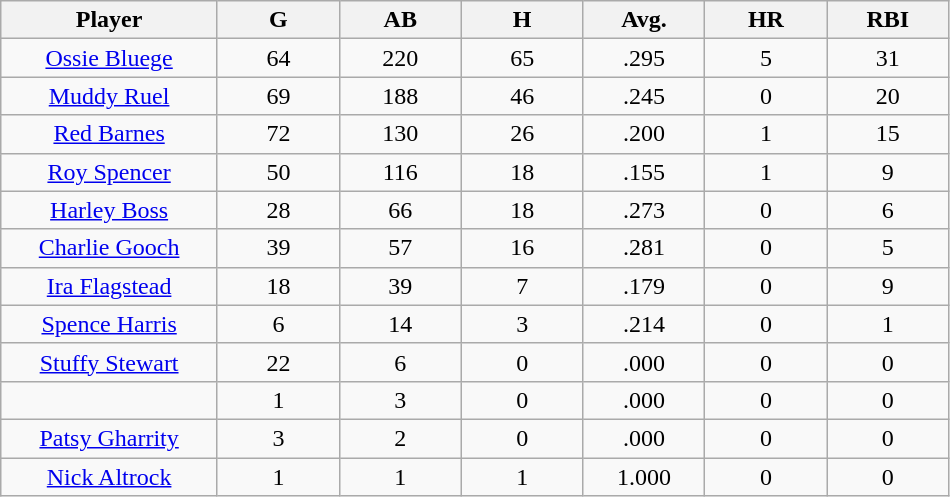<table class="wikitable sortable">
<tr>
<th bgcolor="#DDDDFF" width="16%">Player</th>
<th bgcolor="#DDDDFF" width="9%">G</th>
<th bgcolor="#DDDDFF" width="9%">AB</th>
<th bgcolor="#DDDDFF" width="9%">H</th>
<th bgcolor="#DDDDFF" width="9%">Avg.</th>
<th bgcolor="#DDDDFF" width="9%">HR</th>
<th bgcolor="#DDDDFF" width="9%">RBI</th>
</tr>
<tr align="center">
<td><a href='#'>Ossie Bluege</a></td>
<td>64</td>
<td>220</td>
<td>65</td>
<td>.295</td>
<td>5</td>
<td>31</td>
</tr>
<tr align=center>
<td><a href='#'>Muddy Ruel</a></td>
<td>69</td>
<td>188</td>
<td>46</td>
<td>.245</td>
<td>0</td>
<td>20</td>
</tr>
<tr align=center>
<td><a href='#'>Red Barnes</a></td>
<td>72</td>
<td>130</td>
<td>26</td>
<td>.200</td>
<td>1</td>
<td>15</td>
</tr>
<tr align=center>
<td><a href='#'>Roy Spencer</a></td>
<td>50</td>
<td>116</td>
<td>18</td>
<td>.155</td>
<td>1</td>
<td>9</td>
</tr>
<tr align=center>
<td><a href='#'>Harley Boss</a></td>
<td>28</td>
<td>66</td>
<td>18</td>
<td>.273</td>
<td>0</td>
<td>6</td>
</tr>
<tr align=center>
<td><a href='#'>Charlie Gooch</a></td>
<td>39</td>
<td>57</td>
<td>16</td>
<td>.281</td>
<td>0</td>
<td>5</td>
</tr>
<tr align=center>
<td><a href='#'>Ira Flagstead</a></td>
<td>18</td>
<td>39</td>
<td>7</td>
<td>.179</td>
<td>0</td>
<td>9</td>
</tr>
<tr align=center>
<td><a href='#'>Spence Harris</a></td>
<td>6</td>
<td>14</td>
<td>3</td>
<td>.214</td>
<td>0</td>
<td>1</td>
</tr>
<tr align=center>
<td><a href='#'>Stuffy Stewart</a></td>
<td>22</td>
<td>6</td>
<td>0</td>
<td>.000</td>
<td>0</td>
<td>0</td>
</tr>
<tr align=center>
<td></td>
<td>1</td>
<td>3</td>
<td>0</td>
<td>.000</td>
<td>0</td>
<td>0</td>
</tr>
<tr align="center">
<td><a href='#'>Patsy Gharrity</a></td>
<td>3</td>
<td>2</td>
<td>0</td>
<td>.000</td>
<td>0</td>
<td>0</td>
</tr>
<tr align=center>
<td><a href='#'>Nick Altrock</a></td>
<td>1</td>
<td>1</td>
<td>1</td>
<td>1.000</td>
<td>0</td>
<td>0</td>
</tr>
</table>
